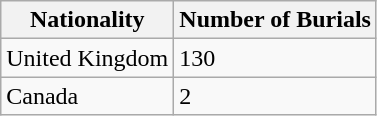<table class="wikitable">
<tr>
<th>Nationality</th>
<th>Number of Burials</th>
</tr>
<tr>
<td>United Kingdom</td>
<td>130</td>
</tr>
<tr>
<td>Canada</td>
<td>2</td>
</tr>
</table>
